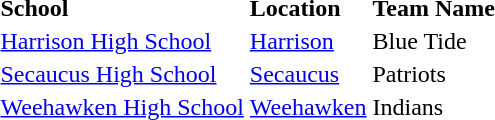<table>
<tr>
<td><strong>School</strong></td>
<td><strong>Location</strong></td>
<td><strong>Team Name</strong></td>
</tr>
<tr>
<td><a href='#'>Harrison High School</a></td>
<td><a href='#'>Harrison</a></td>
<td>Blue Tide</td>
</tr>
<tr>
<td><a href='#'>Secaucus High School</a></td>
<td><a href='#'>Secaucus</a></td>
<td>Patriots</td>
</tr>
<tr>
<td><a href='#'>Weehawken High School</a></td>
<td><a href='#'>Weehawken</a></td>
<td>Indians</td>
</tr>
<tr>
</tr>
</table>
